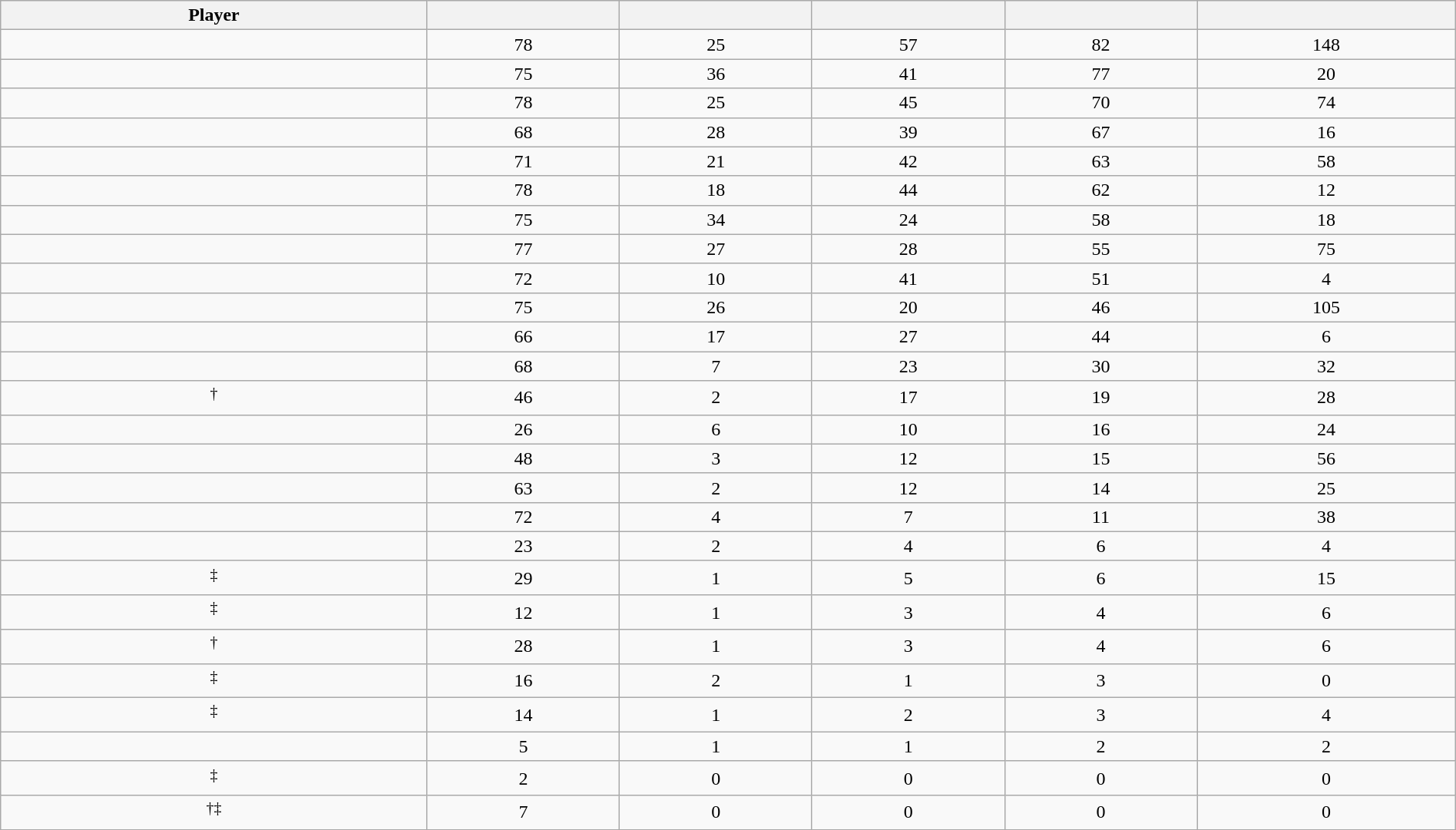<table class="wikitable sortable" style="width:100%;">
<tr align=center>
<th>Player</th>
<th></th>
<th></th>
<th></th>
<th></th>
<th></th>
</tr>
<tr align=center>
<td></td>
<td>78</td>
<td>25</td>
<td>57</td>
<td>82</td>
<td>148</td>
</tr>
<tr align=center>
<td></td>
<td>75</td>
<td>36</td>
<td>41</td>
<td>77</td>
<td>20</td>
</tr>
<tr align=center>
<td></td>
<td>78</td>
<td>25</td>
<td>45</td>
<td>70</td>
<td>74</td>
</tr>
<tr align=center>
<td></td>
<td>68</td>
<td>28</td>
<td>39</td>
<td>67</td>
<td>16</td>
</tr>
<tr align=center>
<td></td>
<td>71</td>
<td>21</td>
<td>42</td>
<td>63</td>
<td>58</td>
</tr>
<tr align=center>
<td></td>
<td>78</td>
<td>18</td>
<td>44</td>
<td>62</td>
<td>12</td>
</tr>
<tr align=center>
<td></td>
<td>75</td>
<td>34</td>
<td>24</td>
<td>58</td>
<td>18</td>
</tr>
<tr align=center>
<td></td>
<td>77</td>
<td>27</td>
<td>28</td>
<td>55</td>
<td>75</td>
</tr>
<tr align=center>
<td></td>
<td>72</td>
<td>10</td>
<td>41</td>
<td>51</td>
<td>4</td>
</tr>
<tr align=center>
<td></td>
<td>75</td>
<td>26</td>
<td>20</td>
<td>46</td>
<td>105</td>
</tr>
<tr align=center>
<td></td>
<td>66</td>
<td>17</td>
<td>27</td>
<td>44</td>
<td>6</td>
</tr>
<tr align=center>
<td></td>
<td>68</td>
<td>7</td>
<td>23</td>
<td>30</td>
<td>32</td>
</tr>
<tr align=center>
<td><sup>†</sup></td>
<td>46</td>
<td>2</td>
<td>17</td>
<td>19</td>
<td>28</td>
</tr>
<tr align=center>
<td></td>
<td>26</td>
<td>6</td>
<td>10</td>
<td>16</td>
<td>24</td>
</tr>
<tr align=center>
<td></td>
<td>48</td>
<td>3</td>
<td>12</td>
<td>15</td>
<td>56</td>
</tr>
<tr align=center>
<td></td>
<td>63</td>
<td>2</td>
<td>12</td>
<td>14</td>
<td>25</td>
</tr>
<tr align=center>
<td></td>
<td>72</td>
<td>4</td>
<td>7</td>
<td>11</td>
<td>38</td>
</tr>
<tr align=center>
<td></td>
<td>23</td>
<td>2</td>
<td>4</td>
<td>6</td>
<td>4</td>
</tr>
<tr align=center>
<td><sup>‡</sup></td>
<td>29</td>
<td>1</td>
<td>5</td>
<td>6</td>
<td>15</td>
</tr>
<tr align=center>
<td><sup>‡</sup></td>
<td>12</td>
<td>1</td>
<td>3</td>
<td>4</td>
<td>6</td>
</tr>
<tr align=center>
<td><sup>†</sup></td>
<td>28</td>
<td>1</td>
<td>3</td>
<td>4</td>
<td>6</td>
</tr>
<tr align=center>
<td><sup>‡</sup></td>
<td>16</td>
<td>2</td>
<td>1</td>
<td>3</td>
<td>0</td>
</tr>
<tr align=center>
<td><sup>‡</sup></td>
<td>14</td>
<td>1</td>
<td>2</td>
<td>3</td>
<td>4</td>
</tr>
<tr align=center>
<td></td>
<td>5</td>
<td>1</td>
<td>1</td>
<td>2</td>
<td>2</td>
</tr>
<tr align=center>
<td><sup>‡</sup></td>
<td>2</td>
<td>0</td>
<td>0</td>
<td>0</td>
<td>0</td>
</tr>
<tr align=center>
<td><sup>†‡</sup></td>
<td>7</td>
<td>0</td>
<td>0</td>
<td>0</td>
<td>0</td>
</tr>
<tr>
</tr>
</table>
